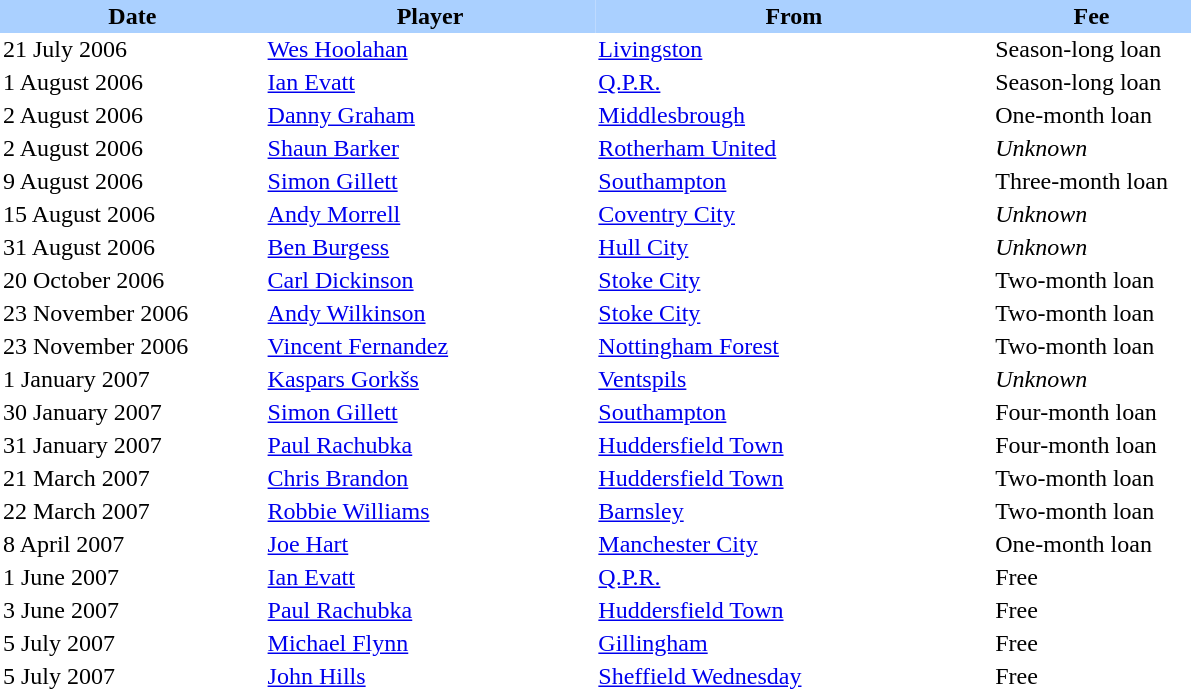<table border="0" cellspacing="0" cellpadding="2">
<tr style="background:#aad0ff;">
<th width=20%>Date</th>
<th width=25%>Player</th>
<th width=30%>From</th>
<th width=15%>Fee</th>
</tr>
<tr>
<td>21 July 2006</td>
<td><a href='#'>Wes Hoolahan</a></td>
<td><a href='#'>Livingston</a></td>
<td>Season-long loan</td>
</tr>
<tr>
<td>1 August 2006</td>
<td><a href='#'>Ian Evatt</a></td>
<td><a href='#'>Q.P.R.</a></td>
<td>Season-long loan</td>
</tr>
<tr>
<td>2 August 2006</td>
<td><a href='#'>Danny Graham</a></td>
<td><a href='#'>Middlesbrough</a></td>
<td>One-month loan</td>
</tr>
<tr>
<td>2 August 2006</td>
<td><a href='#'>Shaun Barker</a></td>
<td><a href='#'>Rotherham United</a></td>
<td><em>Unknown</em></td>
</tr>
<tr>
<td>9 August 2006</td>
<td><a href='#'>Simon Gillett</a></td>
<td><a href='#'>Southampton</a></td>
<td>Three-month loan</td>
</tr>
<tr>
<td>15 August 2006</td>
<td><a href='#'>Andy Morrell</a></td>
<td><a href='#'>Coventry City</a></td>
<td><em>Unknown</em></td>
</tr>
<tr>
<td>31 August 2006</td>
<td><a href='#'>Ben Burgess</a></td>
<td><a href='#'>Hull City</a></td>
<td><em>Unknown</em></td>
</tr>
<tr>
<td>20 October 2006</td>
<td><a href='#'>Carl Dickinson</a></td>
<td><a href='#'>Stoke City</a></td>
<td>Two-month loan</td>
</tr>
<tr>
<td>23 November 2006</td>
<td><a href='#'>Andy Wilkinson</a></td>
<td><a href='#'>Stoke City</a></td>
<td>Two-month loan</td>
</tr>
<tr>
<td>23 November 2006</td>
<td><a href='#'>Vincent Fernandez</a></td>
<td><a href='#'>Nottingham Forest</a></td>
<td>Two-month loan</td>
</tr>
<tr>
<td>1 January 2007</td>
<td><a href='#'>Kaspars Gorkšs</a></td>
<td><a href='#'>Ventspils</a></td>
<td><em>Unknown</em></td>
</tr>
<tr>
<td>30 January 2007</td>
<td><a href='#'>Simon Gillett</a></td>
<td><a href='#'>Southampton</a></td>
<td>Four-month loan</td>
</tr>
<tr>
<td>31 January 2007</td>
<td><a href='#'>Paul Rachubka</a></td>
<td><a href='#'>Huddersfield Town</a></td>
<td>Four-month loan</td>
</tr>
<tr>
<td>21 March 2007</td>
<td><a href='#'>Chris Brandon</a></td>
<td><a href='#'>Huddersfield Town</a></td>
<td>Two-month loan</td>
</tr>
<tr>
<td>22 March 2007</td>
<td><a href='#'>Robbie Williams</a></td>
<td><a href='#'>Barnsley</a></td>
<td>Two-month loan</td>
</tr>
<tr>
<td>8 April 2007</td>
<td><a href='#'>Joe Hart</a></td>
<td><a href='#'>Manchester City</a></td>
<td>One-month loan</td>
</tr>
<tr>
<td>1 June 2007</td>
<td><a href='#'>Ian Evatt</a></td>
<td><a href='#'>Q.P.R.</a></td>
<td>Free</td>
</tr>
<tr>
<td>3 June 2007</td>
<td><a href='#'>Paul Rachubka</a></td>
<td><a href='#'>Huddersfield Town</a></td>
<td>Free</td>
</tr>
<tr>
<td>5 July 2007</td>
<td><a href='#'>Michael Flynn</a></td>
<td><a href='#'>Gillingham</a></td>
<td>Free</td>
</tr>
<tr>
<td>5 July 2007</td>
<td><a href='#'>John Hills</a></td>
<td><a href='#'>Sheffield Wednesday</a></td>
<td>Free</td>
</tr>
</table>
